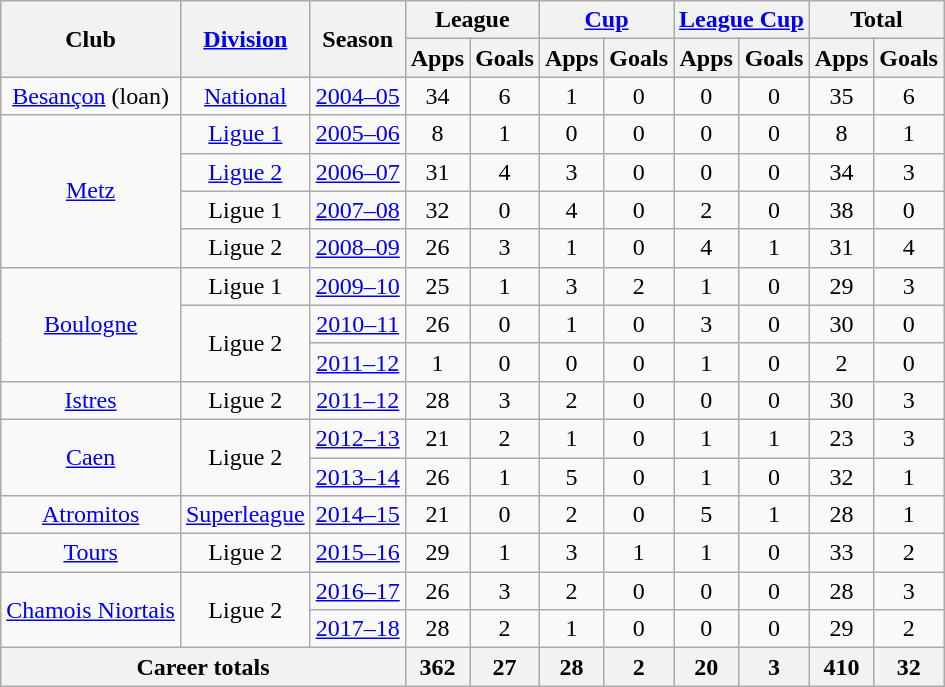<table class="wikitable" style="text-align:center">
<tr>
<th rowspan="2">Club</th>
<th rowspan="2"><a href='#'>Division</a></th>
<th rowspan="2">Season</th>
<th colspan="2">League</th>
<th colspan="2"><a href='#'>Cup</a></th>
<th colspan="2"><a href='#'>League Cup</a></th>
<th colspan="2">Total</th>
</tr>
<tr>
<th>Apps</th>
<th>Goals</th>
<th>Apps</th>
<th>Goals</th>
<th>Apps</th>
<th>Goals</th>
<th>Apps</th>
<th>Goals</th>
</tr>
<tr>
<td><a href='#'>Besançon</a> (loan)</td>
<td><a href='#'>National</a></td>
<td><a href='#'>2004–05</a></td>
<td>34</td>
<td>6</td>
<td>1</td>
<td>0</td>
<td>0</td>
<td>0</td>
<td>35</td>
<td>6</td>
</tr>
<tr>
<td rowspan=4><a href='#'>Metz</a></td>
<td><a href='#'>Ligue 1</a></td>
<td><a href='#'>2005–06</a></td>
<td>8</td>
<td>1</td>
<td>0</td>
<td>0</td>
<td>0</td>
<td>0</td>
<td>8</td>
<td>1</td>
</tr>
<tr>
<td><a href='#'>Ligue 2</a></td>
<td><a href='#'>2006–07</a></td>
<td>31</td>
<td>4</td>
<td>3</td>
<td>0</td>
<td>0</td>
<td>0</td>
<td>34</td>
<td>3</td>
</tr>
<tr>
<td>Ligue 1</td>
<td><a href='#'>2007–08</a></td>
<td>32</td>
<td>0</td>
<td>4</td>
<td>0</td>
<td>2</td>
<td>0</td>
<td>38</td>
<td>0</td>
</tr>
<tr>
<td>Ligue 2</td>
<td><a href='#'>2008–09</a></td>
<td>26</td>
<td>3</td>
<td>1</td>
<td>0</td>
<td>4</td>
<td>1</td>
<td>31</td>
<td>4</td>
</tr>
<tr>
<td rowspan=3><a href='#'>Boulogne</a></td>
<td>Ligue 1</td>
<td><a href='#'>2009–10</a></td>
<td>25</td>
<td>1</td>
<td>3</td>
<td>2</td>
<td>1</td>
<td>0</td>
<td>29</td>
<td>3</td>
</tr>
<tr>
<td rowspan=2>Ligue 2</td>
<td><a href='#'>2010–11</a></td>
<td>26</td>
<td>0</td>
<td>1</td>
<td>0</td>
<td>3</td>
<td>0</td>
<td>30</td>
<td>0</td>
</tr>
<tr>
<td><a href='#'>2011–12</a></td>
<td>1</td>
<td>0</td>
<td>0</td>
<td>0</td>
<td>1</td>
<td>0</td>
<td>2</td>
<td>0</td>
</tr>
<tr>
<td><a href='#'>Istres</a></td>
<td>Ligue 2</td>
<td><a href='#'>2011–12</a></td>
<td>28</td>
<td>3</td>
<td>2</td>
<td>0</td>
<td>0</td>
<td>0</td>
<td>30</td>
<td>3</td>
</tr>
<tr>
<td rowspan=2><a href='#'>Caen</a></td>
<td rowspan=2>Ligue 2</td>
<td><a href='#'>2012–13</a></td>
<td>21</td>
<td>2</td>
<td>1</td>
<td>0</td>
<td>1</td>
<td>1</td>
<td>23</td>
<td>3</td>
</tr>
<tr>
<td><a href='#'>2013–14</a></td>
<td>26</td>
<td>1</td>
<td>5</td>
<td>0</td>
<td>1</td>
<td>0</td>
<td>32</td>
<td>1</td>
</tr>
<tr>
<td><a href='#'>Atromitos</a></td>
<td><a href='#'>Superleague</a></td>
<td><a href='#'>2014–15</a></td>
<td>21</td>
<td>0</td>
<td>2</td>
<td>0</td>
<td>5</td>
<td>1</td>
<td>28</td>
<td>1</td>
</tr>
<tr>
<td><a href='#'>Tours</a></td>
<td>Ligue 2</td>
<td><a href='#'>2015–16</a></td>
<td>29</td>
<td>1</td>
<td>3</td>
<td>1</td>
<td>1</td>
<td>0</td>
<td>33</td>
<td>2</td>
</tr>
<tr>
<td rowspan=2><a href='#'>Chamois Niortais</a></td>
<td rowspan=2>Ligue 2</td>
<td><a href='#'>2016–17</a></td>
<td>26</td>
<td>3</td>
<td>2</td>
<td>0</td>
<td>0</td>
<td>0</td>
<td>28</td>
<td>3</td>
</tr>
<tr>
<td><a href='#'>2017–18</a></td>
<td>28</td>
<td>2</td>
<td>1</td>
<td>0</td>
<td>0</td>
<td>0</td>
<td>29</td>
<td>2</td>
</tr>
<tr>
<th colspan=3>Career totals</th>
<th>362</th>
<th>27</th>
<th>28</th>
<th>2</th>
<th>20</th>
<th>3</th>
<th>410</th>
<th>32</th>
</tr>
</table>
